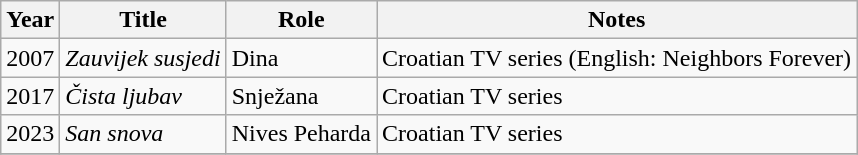<table class="wikitable sortable">
<tr a>
<th>Year</th>
<th>Title</th>
<th>Role</th>
<th>Notes</th>
</tr>
<tr>
<td>2007</td>
<td><em>Zauvijek susjedi</em></td>
<td>Dina</td>
<td>Croatian TV series (English: Neighbors Forever)</td>
</tr>
<tr>
<td>2017</td>
<td><em>Čista ljubav</em></td>
<td>Snježana</td>
<td>Croatian TV series</td>
</tr>
<tr>
<td>2023</td>
<td><em>San snova</em></td>
<td>Nives Peharda</td>
<td>Croatian TV series</td>
</tr>
<tr>
</tr>
</table>
